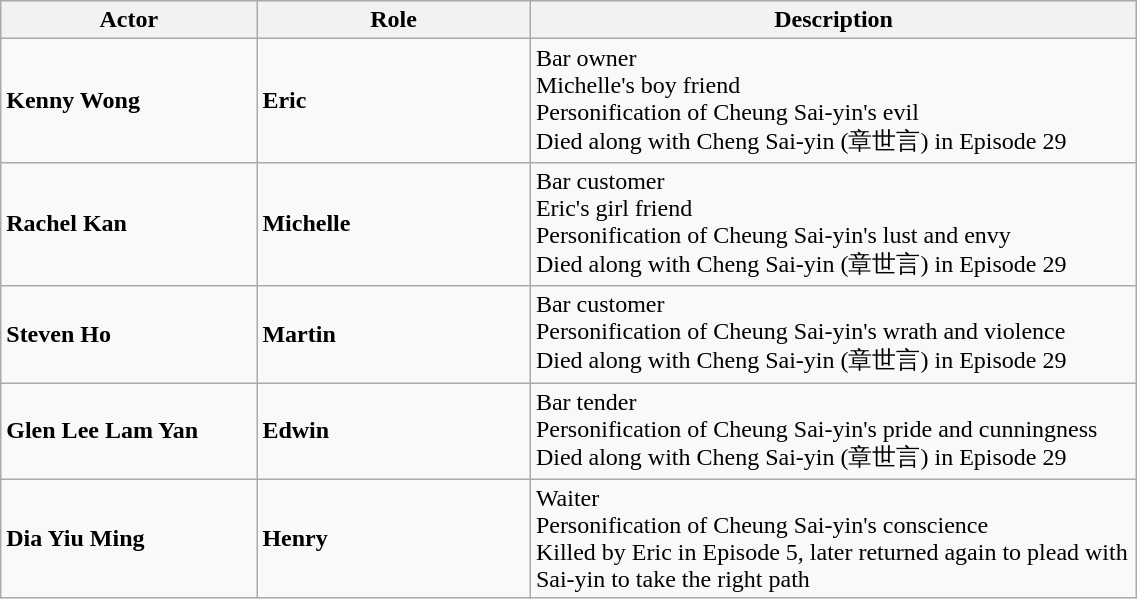<table class="wikitable" width="60%">
<tr>
<th style="width:6%">Actor</th>
<th style="width:6%">Role</th>
<th style="width:15%">Description</th>
</tr>
<tr>
<td><strong>Kenny Wong</strong></td>
<td><strong>Eric</strong></td>
<td>Bar owner<br>Michelle's boy friend<br>Personification of Cheung Sai-yin's evil<br>Died along with Cheng Sai-yin (章世言) in Episode 29</td>
</tr>
<tr>
<td><strong>Rachel Kan</strong></td>
<td><strong>Michelle</strong></td>
<td>Bar customer<br>Eric's girl friend<br>Personification of Cheung Sai-yin's lust and envy<br>Died along with Cheng Sai-yin (章世言) in Episode 29</td>
</tr>
<tr>
<td><strong>Steven Ho</strong></td>
<td><strong>Martin</strong></td>
<td>Bar customer<br>Personification of Cheung Sai-yin's wrath and violence<br>Died along with Cheng Sai-yin (章世言) in Episode 29</td>
</tr>
<tr>
<td><strong>Glen Lee Lam Yan</strong></td>
<td><strong>Edwin</strong></td>
<td>Bar tender<br>Personification of Cheung Sai-yin's pride and cunningness<br>Died along with Cheng Sai-yin (章世言) in Episode 29</td>
</tr>
<tr>
<td><strong>Dia Yiu Ming</strong></td>
<td><strong>Henry</strong></td>
<td>Waiter<br>Personification of Cheung Sai-yin's conscience<br>Killed by Eric in Episode 5, later returned again to plead with Sai-yin to take the right path</td>
</tr>
</table>
